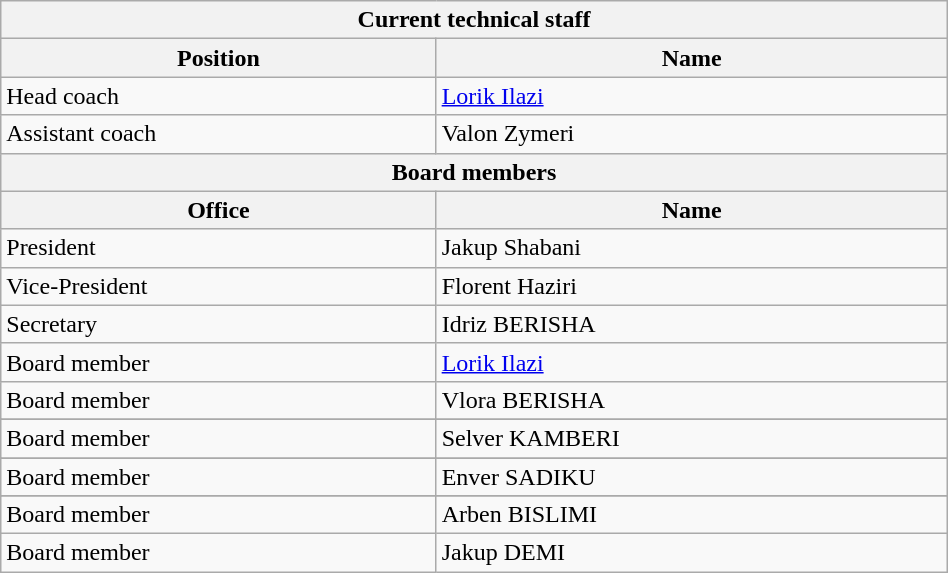<table class="wikitable" width=50% style="text-align: center;font-size:100%;">
<tr>
<th colspan="2">Current technical staff</th>
</tr>
<tr>
<th>Position</th>
<th>Name</th>
</tr>
<tr>
<td align=left>Head coach</td>
<td align=left> <a href='#'>Lorik Ilazi</a></td>
</tr>
<tr>
<td align=left>Assistant coach</td>
<td align=left> Valon Zymeri</td>
</tr>
<tr>
<th colspan="2">Board members</th>
</tr>
<tr>
<th>Office</th>
<th>Name</th>
</tr>
<tr>
<td align=left>President</td>
<td align=left> Jakup Shabani</td>
</tr>
<tr>
<td align=left>Vice-President</td>
<td align=left> Florent Haziri</td>
</tr>
<tr>
<td align=left>Secretary</td>
<td align=left> Idriz BERISHA</td>
</tr>
<tr>
<td align=left>Board member</td>
<td align=left> <a href='#'>Lorik Ilazi</a></td>
</tr>
<tr>
<td align=left>Board member</td>
<td align=left> Vlora BERISHA</td>
</tr>
<tr>
</tr>
<tr>
<td align=left>Board member</td>
<td align=left> Selver KAMBERI</td>
</tr>
<tr>
</tr>
<tr>
<td align=left>Board member</td>
<td align=left> Enver SADIKU</td>
</tr>
<tr>
</tr>
<tr>
<td align=left>Board member</td>
<td align=left> Arben BISLIMI</td>
</tr>
<tr>
<td align=left>Board member</td>
<td align=left> Jakup DEMI</td>
</tr>
</table>
